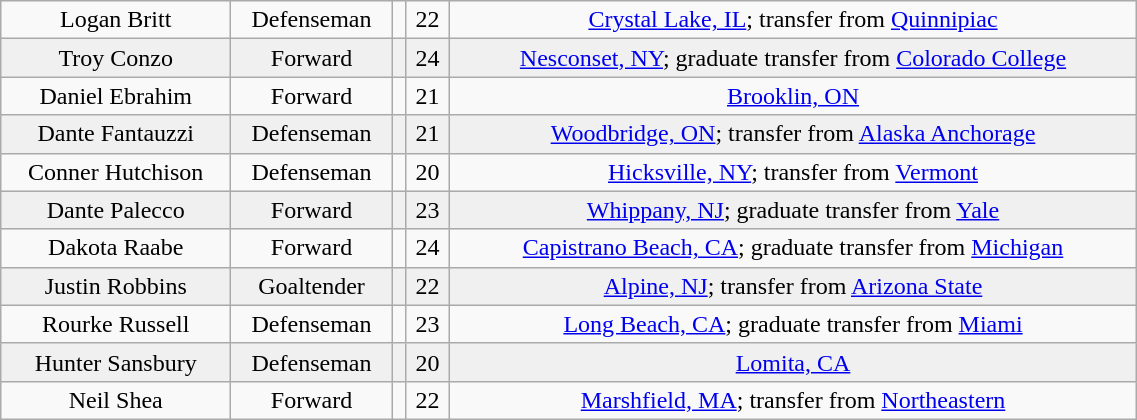<table class="wikitable" width="60%">
<tr align="center" bgcolor="">
<td>Logan Britt</td>
<td>Defenseman</td>
<td></td>
<td>22</td>
<td><a href='#'>Crystal Lake, IL</a>; transfer from <a href='#'>Quinnipiac</a></td>
</tr>
<tr align="center" bgcolor="f0f0f0">
<td>Troy Conzo</td>
<td>Forward</td>
<td></td>
<td>24</td>
<td><a href='#'>Nesconset, NY</a>; graduate transfer from <a href='#'>Colorado College</a></td>
</tr>
<tr align="center" bgcolor="">
<td>Daniel Ebrahim</td>
<td>Forward</td>
<td></td>
<td>21</td>
<td><a href='#'>Brooklin, ON</a></td>
</tr>
<tr align="center" bgcolor="f0f0f0">
<td>Dante Fantauzzi</td>
<td>Defenseman</td>
<td></td>
<td>21</td>
<td><a href='#'>Woodbridge, ON</a>; transfer from <a href='#'>Alaska Anchorage</a></td>
</tr>
<tr align="center" bgcolor="">
<td>Conner Hutchison</td>
<td>Defenseman</td>
<td></td>
<td>20</td>
<td><a href='#'>Hicksville, NY</a>; transfer from <a href='#'>Vermont</a></td>
</tr>
<tr align="center" bgcolor="f0f0f0">
<td>Dante Palecco</td>
<td>Forward</td>
<td></td>
<td>23</td>
<td><a href='#'>Whippany, NJ</a>; graduate transfer from <a href='#'>Yale</a></td>
</tr>
<tr align="center" bgcolor="">
<td>Dakota Raabe</td>
<td>Forward</td>
<td></td>
<td>24</td>
<td><a href='#'>Capistrano Beach, CA</a>; graduate transfer from <a href='#'>Michigan</a></td>
</tr>
<tr align="center" bgcolor="f0f0f0">
<td>Justin Robbins</td>
<td>Goaltender</td>
<td></td>
<td>22</td>
<td><a href='#'>Alpine, NJ</a>; transfer from <a href='#'>Arizona State</a></td>
</tr>
<tr align="center" bgcolor="">
<td>Rourke Russell</td>
<td>Defenseman</td>
<td></td>
<td>23</td>
<td><a href='#'>Long Beach, CA</a>; graduate transfer from <a href='#'>Miami</a></td>
</tr>
<tr align="center" bgcolor="f0f0f0">
<td>Hunter Sansbury</td>
<td>Defenseman</td>
<td></td>
<td>20</td>
<td><a href='#'>Lomita, CA</a></td>
</tr>
<tr align="center" bgcolor="">
<td>Neil Shea</td>
<td>Forward</td>
<td></td>
<td>22</td>
<td><a href='#'>Marshfield, MA</a>; transfer from <a href='#'>Northeastern</a></td>
</tr>
</table>
